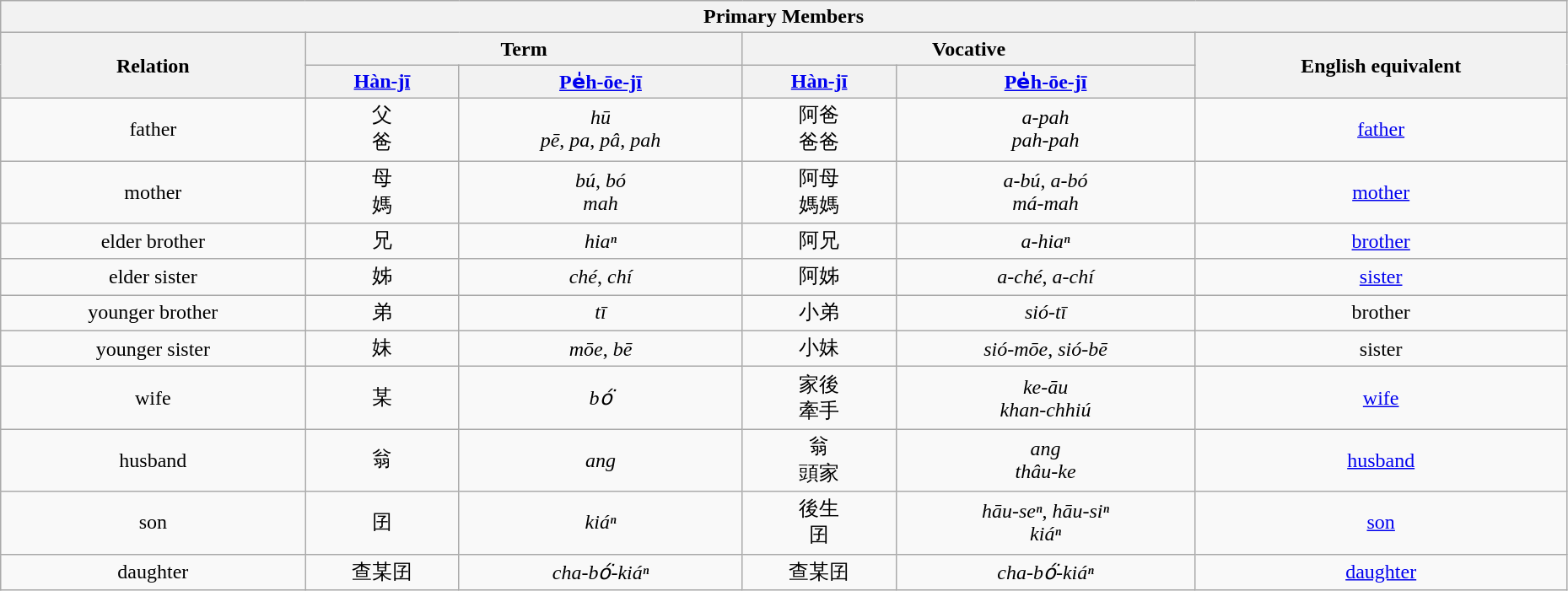<table class="collapsible wikitable" style="width: 98%; border: #999 solid 1px; text-align: center; margin-bottom: 0;">
<tr>
<th colspan="6">Primary Members</th>
</tr>
<tr>
<th rowspan="2">Relation</th>
<th colspan="2">Term</th>
<th colspan="2">Vocative</th>
<th rowspan="2">English equivalent</th>
</tr>
<tr>
<th><a href='#'>Hàn-jī</a></th>
<th><a href='#'>Pe̍h-ōe-jī</a></th>
<th><a href='#'>Hàn-jī</a></th>
<th><a href='#'>Pe̍h-ōe-jī</a></th>
</tr>
<tr>
<td>father</td>
<td>父<br>爸</td>
<td><em>hū</em><br><em>pē</em>, <em>pa</em>, <em>pâ</em>, <em>pah</em></td>
<td>阿爸<br>爸爸</td>
<td><em>a-pah</em><br><em>pah-pah</em></td>
<td><a href='#'>father</a></td>
</tr>
<tr>
<td>mother</td>
<td>母<br>媽</td>
<td><em>bú</em>, <em>bó</em><br><em>mah</em></td>
<td>阿母<br>媽媽</td>
<td><em>a-bú</em>, <em>a-bó</em><br><em>má-mah</em></td>
<td><a href='#'>mother</a></td>
</tr>
<tr>
<td>elder brother</td>
<td>兄</td>
<td><em>hiaⁿ</em></td>
<td>阿兄</td>
<td><em>a-hiaⁿ</em></td>
<td><a href='#'>brother</a></td>
</tr>
<tr>
<td>elder sister</td>
<td>姊</td>
<td><em>ché</em>, <em>chí</em></td>
<td>阿姊</td>
<td><em>a-ché</em>, <em>a-chí</em></td>
<td><a href='#'>sister</a></td>
</tr>
<tr>
<td>younger brother</td>
<td>弟</td>
<td><em>tī</em></td>
<td>小弟</td>
<td><em>sió-tī</em></td>
<td>brother</td>
</tr>
<tr>
<td>younger sister</td>
<td>妹</td>
<td><em>mōe</em>, <em>bē</em></td>
<td>小妹</td>
<td><em>sió-mōe</em>, <em>sió-bē</em></td>
<td>sister</td>
</tr>
<tr>
<td>wife</td>
<td>某</td>
<td><em>bó͘</em></td>
<td>家後<br>牽手</td>
<td><em>ke-āu</em><br><em>khan-chhiú</em></td>
<td><a href='#'>wife</a></td>
</tr>
<tr>
<td>husband</td>
<td>翁</td>
<td><em>ang</em></td>
<td>翁<br>頭家</td>
<td><em>ang</em><br><em>thâu-ke</em></td>
<td><a href='#'>husband</a></td>
</tr>
<tr>
<td>son</td>
<td>囝</td>
<td><em>kiáⁿ</em></td>
<td>後生<br>囝</td>
<td><em>hāu-seⁿ</em>, <em>hāu-siⁿ</em><br><em>kiáⁿ</em></td>
<td><a href='#'>son</a></td>
</tr>
<tr>
<td>daughter</td>
<td>查某囝</td>
<td><em>cha-bó͘-kiáⁿ</em></td>
<td>查某囝</td>
<td><em>cha-bó͘-kiáⁿ</em></td>
<td><a href='#'>daughter</a></td>
</tr>
</table>
